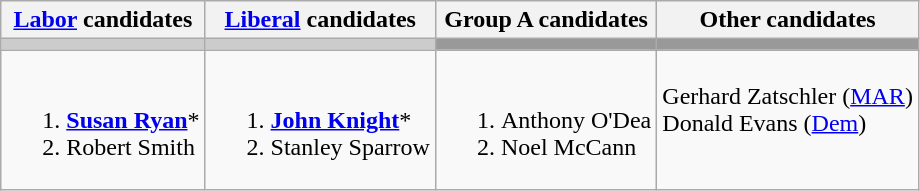<table class="wikitable">
<tr>
<th><a href='#'>Labor</a> candidates</th>
<th><a href='#'>Liberal</a> candidates</th>
<th>Group A candidates</th>
<th>Other candidates</th>
</tr>
<tr bgcolor="#cccccc">
<td></td>
<td></td>
<td bgcolor="#999999"></td>
<td bgcolor="#999999"></td>
</tr>
<tr>
<td><br><ol><li><strong><a href='#'>Susan Ryan</a></strong>*</li><li>Robert Smith</li></ol></td>
<td><br><ol><li><strong><a href='#'>John Knight</a></strong>*</li><li>Stanley Sparrow</li></ol></td>
<td valign=top><br><ol><li>Anthony O'Dea</li><li>Noel McCann</li></ol></td>
<td valign=top><br>Gerhard Zatschler (<a href='#'>MAR</a>)<br>
Donald Evans (<a href='#'>Dem</a>)</td>
</tr>
</table>
